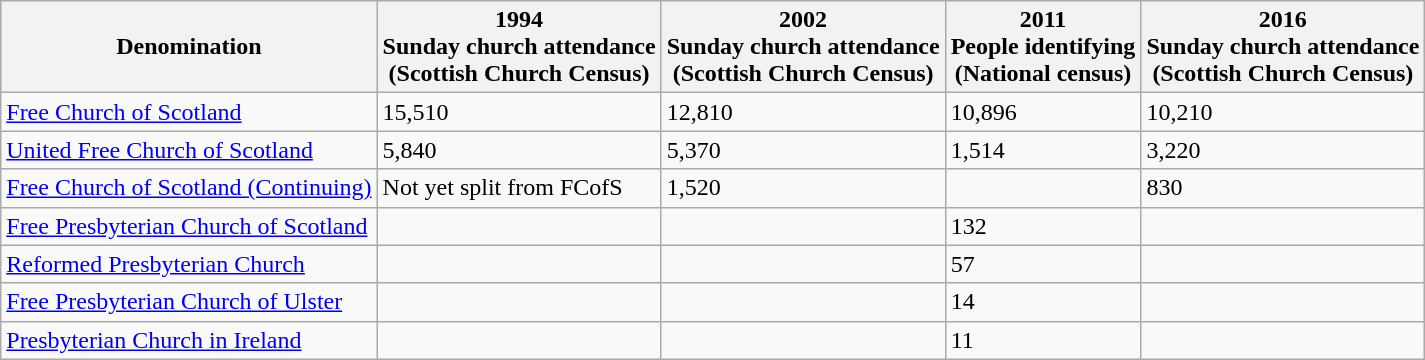<table class="wikitable">
<tr>
<th>Denomination</th>
<th>1994<br>Sunday church attendance<br>(Scottish Church Census)</th>
<th>2002<br>Sunday church attendance<br>(Scottish Church Census)</th>
<th>2011<br>People identifying<br>(National census)</th>
<th>2016<br>Sunday church attendance<br>(Scottish Church Census)</th>
</tr>
<tr>
<td><a href='#'>Free Church of Scotland</a></td>
<td>15,510</td>
<td>12,810</td>
<td>10,896</td>
<td>10,210</td>
</tr>
<tr>
<td><a href='#'>United Free Church of Scotland</a></td>
<td>5,840</td>
<td>5,370</td>
<td>1,514</td>
<td>3,220</td>
</tr>
<tr>
<td><a href='#'>Free Church of Scotland (Continuing)</a></td>
<td>Not yet split from FCofS</td>
<td>1,520</td>
<td></td>
<td>830</td>
</tr>
<tr>
<td><a href='#'>Free Presbyterian Church of Scotland</a></td>
<td></td>
<td></td>
<td>132</td>
<td></td>
</tr>
<tr>
<td><a href='#'>Reformed Presbyterian Church</a></td>
<td></td>
<td></td>
<td>57</td>
<td></td>
</tr>
<tr>
<td><a href='#'>Free Presbyterian Church of Ulster</a></td>
<td></td>
<td></td>
<td>14</td>
<td></td>
</tr>
<tr>
<td><a href='#'>Presbyterian Church in Ireland</a></td>
<td></td>
<td></td>
<td>11</td>
<td></td>
</tr>
</table>
